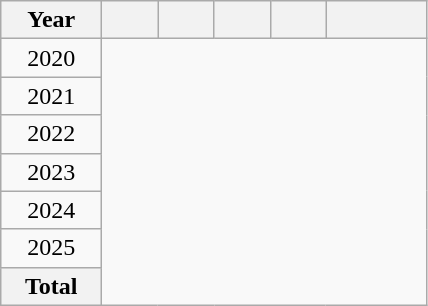<table class="wikitable" style="text-align: center">
<tr>
<th width="60">Year</th>
<th width="30"></th>
<th width="30"></th>
<th width="30"></th>
<th width="30"></th>
<th width="60"></th>
</tr>
<tr>
<td>2020<br></td>
</tr>
<tr>
<td>2021<br></td>
</tr>
<tr>
<td>2022<br></td>
</tr>
<tr>
<td>2023<br></td>
</tr>
<tr>
<td>2024<br></td>
</tr>
<tr>
<td>2025<br></td>
</tr>
<tr>
<th>Total<br></th>
</tr>
</table>
